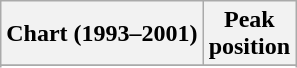<table class="wikitable sortable plainrowheaders" style="text-align:center">
<tr>
<th scope="col">Chart (1993–2001)</th>
<th scope="col">Peak<br>position</th>
</tr>
<tr>
</tr>
<tr>
</tr>
</table>
